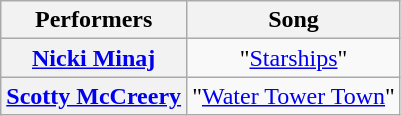<table class="wikitable" style="text-align:center;">
<tr>
<th scope="col">Performers</th>
<th scope="col">Song</th>
</tr>
<tr>
<th scope="row"><a href='#'>Nicki Minaj</a></th>
<td>"<a href='#'>Starships</a>"</td>
</tr>
<tr>
<th scope="row"><a href='#'>Scotty McCreery</a></th>
<td>"<a href='#'>Water Tower Town</a>"</td>
</tr>
</table>
